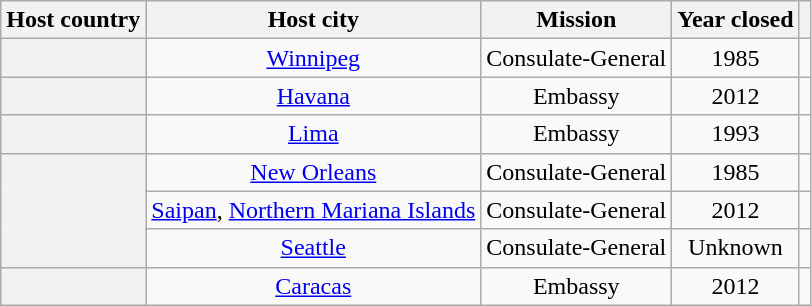<table class="wikitable plainrowheaders" style="text-align:center;">
<tr>
<th scope="col">Host country</th>
<th scope="col">Host city</th>
<th scope="col">Mission</th>
<th scope="col">Year closed</th>
<th scope="col"></th>
</tr>
<tr>
<th scope="row"></th>
<td><a href='#'>Winnipeg</a></td>
<td>Consulate-General</td>
<td>1985</td>
<td></td>
</tr>
<tr>
<th scope="row"></th>
<td><a href='#'>Havana</a></td>
<td>Embassy</td>
<td>2012</td>
<td></td>
</tr>
<tr>
<th scope="row"></th>
<td><a href='#'>Lima</a></td>
<td>Embassy</td>
<td>1993</td>
<td></td>
</tr>
<tr>
<th scope="row" rowspan="3"></th>
<td><a href='#'>New Orleans</a></td>
<td>Consulate-General</td>
<td>1985</td>
<td></td>
</tr>
<tr>
<td><a href='#'>Saipan</a>, <a href='#'>Northern Mariana Islands</a></td>
<td>Consulate-General</td>
<td>2012</td>
<td></td>
</tr>
<tr>
<td><a href='#'>Seattle</a></td>
<td>Consulate-General</td>
<td>Unknown</td>
<td></td>
</tr>
<tr>
<th scope="row"></th>
<td><a href='#'>Caracas</a></td>
<td>Embassy</td>
<td>2012</td>
<td></td>
</tr>
</table>
